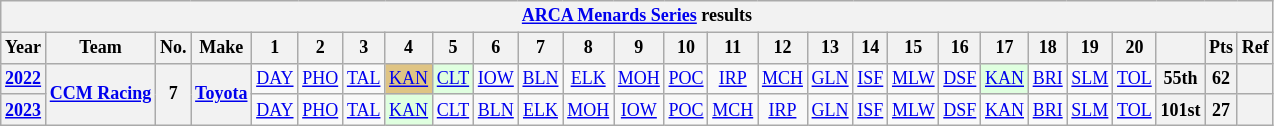<table class="wikitable" style="text-align:center; font-size:75%">
<tr>
<th colspan="27"><a href='#'>ARCA Menards Series</a> results</th>
</tr>
<tr>
<th>Year</th>
<th>Team</th>
<th>No.</th>
<th>Make</th>
<th>1</th>
<th>2</th>
<th>3</th>
<th>4</th>
<th>5</th>
<th>6</th>
<th>7</th>
<th>8</th>
<th>9</th>
<th>10</th>
<th>11</th>
<th>12</th>
<th>13</th>
<th>14</th>
<th>15</th>
<th>16</th>
<th>17</th>
<th>18</th>
<th>19</th>
<th>20</th>
<th></th>
<th>Pts</th>
<th>Ref</th>
</tr>
<tr>
<th><a href='#'>2022</a></th>
<th rowspan=2><a href='#'>CCM Racing</a></th>
<th rowspan=2>7</th>
<th rowspan=2><a href='#'>Toyota</a></th>
<td><a href='#'>DAY</a></td>
<td><a href='#'>PHO</a></td>
<td><a href='#'>TAL</a></td>
<td style="background:#DFC484;"><a href='#'>KAN</a><br></td>
<td style="background:#DFFFDF;"><a href='#'>CLT</a><br></td>
<td><a href='#'>IOW</a></td>
<td><a href='#'>BLN</a></td>
<td><a href='#'>ELK</a></td>
<td><a href='#'>MOH</a></td>
<td><a href='#'>POC</a></td>
<td><a href='#'>IRP</a></td>
<td><a href='#'>MCH</a></td>
<td><a href='#'>GLN</a></td>
<td><a href='#'>ISF</a></td>
<td><a href='#'>MLW</a></td>
<td><a href='#'>DSF</a></td>
<td style="background:#DFFFDF;"><a href='#'>KAN</a><br></td>
<td><a href='#'>BRI</a></td>
<td><a href='#'>SLM</a></td>
<td><a href='#'>TOL</a></td>
<th>55th</th>
<th>62</th>
<th></th>
</tr>
<tr>
<th><a href='#'>2023</a></th>
<td><a href='#'>DAY</a></td>
<td><a href='#'>PHO</a></td>
<td><a href='#'>TAL</a></td>
<td style="background:#DFFFDF;"><a href='#'>KAN</a><br></td>
<td><a href='#'>CLT</a></td>
<td><a href='#'>BLN</a></td>
<td><a href='#'>ELK</a></td>
<td><a href='#'>MOH</a></td>
<td><a href='#'>IOW</a></td>
<td><a href='#'>POC</a></td>
<td><a href='#'>MCH</a></td>
<td><a href='#'>IRP</a></td>
<td><a href='#'>GLN</a></td>
<td><a href='#'>ISF</a></td>
<td><a href='#'>MLW</a></td>
<td><a href='#'>DSF</a></td>
<td><a href='#'>KAN</a></td>
<td><a href='#'>BRI</a></td>
<td><a href='#'>SLM</a></td>
<td><a href='#'>TOL</a></td>
<th>101st</th>
<th>27</th>
<th></th>
</tr>
</table>
